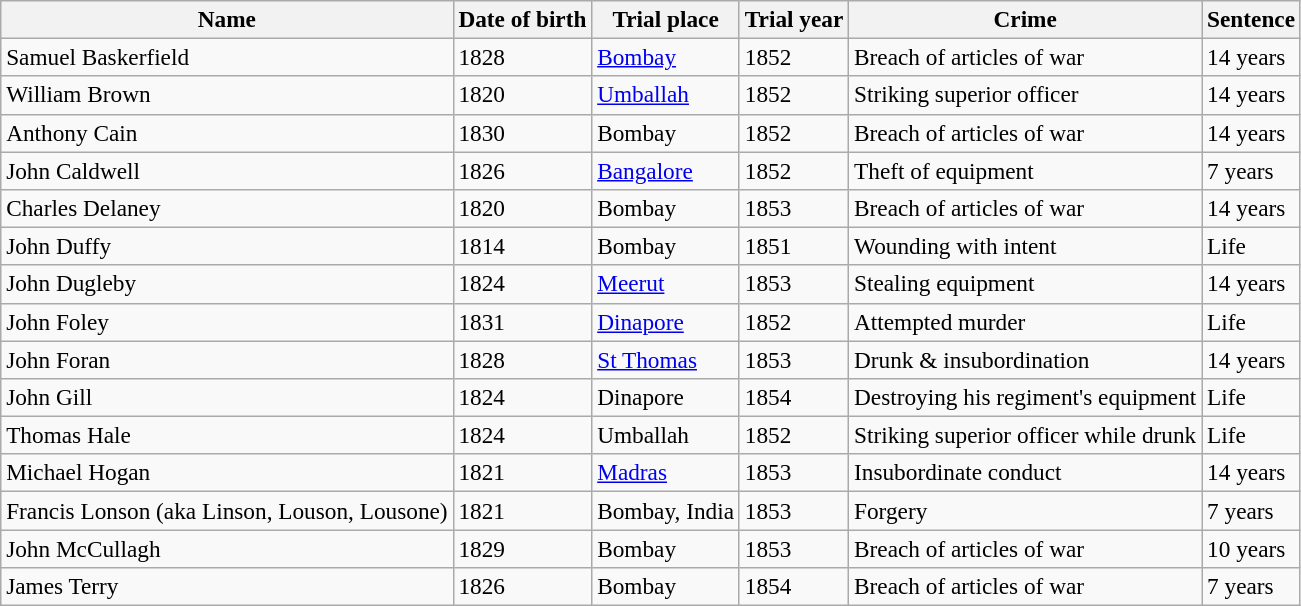<table class="wikitable" style="font-size:97%;">
<tr>
<th>Name</th>
<th>Date of birth</th>
<th>Trial place</th>
<th>Trial year</th>
<th>Crime</th>
<th>Sentence</th>
</tr>
<tr>
<td>Samuel Baskerfield</td>
<td>1828</td>
<td><a href='#'>Bombay</a></td>
<td>1852</td>
<td>Breach of articles of war</td>
<td>14 years</td>
</tr>
<tr>
<td>William Brown</td>
<td>1820</td>
<td><a href='#'>Umballah</a></td>
<td>1852</td>
<td>Striking superior officer</td>
<td>14 years</td>
</tr>
<tr>
<td>Anthony Cain</td>
<td>1830</td>
<td>Bombay</td>
<td>1852</td>
<td>Breach of articles of war</td>
<td>14 years</td>
</tr>
<tr>
<td>John Caldwell</td>
<td>1826</td>
<td><a href='#'>Bangalore</a></td>
<td>1852</td>
<td>Theft of equipment</td>
<td>7 years</td>
</tr>
<tr>
<td>Charles Delaney</td>
<td>1820</td>
<td>Bombay</td>
<td>1853</td>
<td>Breach of articles of war</td>
<td>14 years</td>
</tr>
<tr>
<td>John Duffy</td>
<td>1814</td>
<td>Bombay</td>
<td>1851</td>
<td>Wounding with intent</td>
<td>Life</td>
</tr>
<tr>
<td>John Dugleby</td>
<td>1824</td>
<td><a href='#'>Meerut</a></td>
<td>1853</td>
<td>Stealing equipment</td>
<td>14 years</td>
</tr>
<tr>
<td>John Foley</td>
<td>1831</td>
<td><a href='#'>Dinapore</a></td>
<td>1852</td>
<td>Attempted murder</td>
<td>Life</td>
</tr>
<tr>
<td>John Foran</td>
<td>1828</td>
<td><a href='#'>St Thomas</a></td>
<td>1853</td>
<td>Drunk & insubordination</td>
<td>14 years</td>
</tr>
<tr>
<td>John Gill</td>
<td>1824</td>
<td>Dinapore</td>
<td>1854</td>
<td>Destroying his regiment's equipment</td>
<td>Life</td>
</tr>
<tr>
<td>Thomas Hale</td>
<td>1824</td>
<td>Umballah</td>
<td>1852</td>
<td>Striking superior officer while drunk</td>
<td>Life</td>
</tr>
<tr>
<td>Michael Hogan</td>
<td>1821</td>
<td><a href='#'>Madras</a></td>
<td>1853</td>
<td>Insubordinate conduct</td>
<td>14 years</td>
</tr>
<tr>
<td>Francis Lonson (aka Linson, Louson, Lousone)</td>
<td>1821</td>
<td>Bombay, India</td>
<td>1853</td>
<td>Forgery</td>
<td>7 years</td>
</tr>
<tr>
<td>John McCullagh</td>
<td>1829</td>
<td>Bombay</td>
<td>1853</td>
<td>Breach of articles of war</td>
<td>10 years</td>
</tr>
<tr>
<td>James Terry</td>
<td>1826</td>
<td>Bombay</td>
<td>1854</td>
<td>Breach of articles of war</td>
<td>7 years</td>
</tr>
</table>
